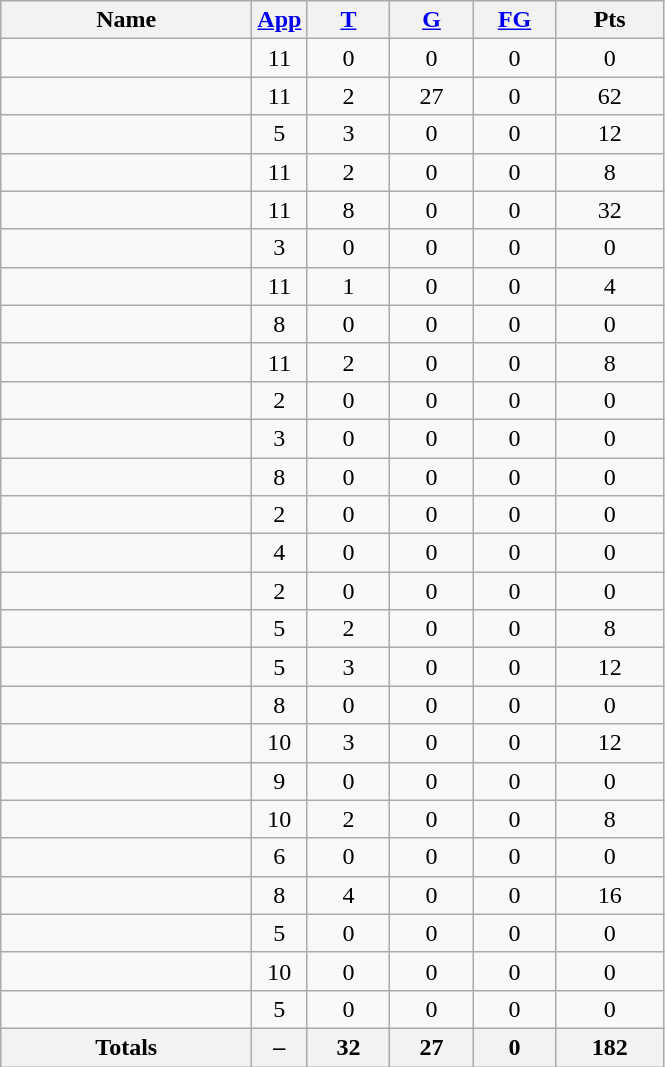<table class="wikitable sortable" style="text-align: center;">
<tr>
<th style="width:10em">Name</th>
<th><a href='#'>App</a></th>
<th style="width:3em"><a href='#'>T</a></th>
<th style="width:3em"><a href='#'>G</a></th>
<th style="width:3em"><a href='#'>FG</a></th>
<th style="width:4em">Pts</th>
</tr>
<tr>
<td style="text-align:left;"></td>
<td>11</td>
<td>0</td>
<td>0</td>
<td>0</td>
<td>0</td>
</tr>
<tr>
<td style="text-align:left;"></td>
<td>11</td>
<td>2</td>
<td>27</td>
<td>0</td>
<td>62</td>
</tr>
<tr>
<td style="text-align:left;"></td>
<td>5</td>
<td>3</td>
<td>0</td>
<td>0</td>
<td>12</td>
</tr>
<tr>
<td style="text-align:left;"></td>
<td>11</td>
<td>2</td>
<td>0</td>
<td>0</td>
<td>8</td>
</tr>
<tr>
<td style="text-align:left;"></td>
<td>11</td>
<td>8</td>
<td>0</td>
<td>0</td>
<td>32</td>
</tr>
<tr>
<td style="text-align:left;"></td>
<td>3</td>
<td>0</td>
<td>0</td>
<td>0</td>
<td>0</td>
</tr>
<tr>
<td style="text-align:left;"></td>
<td>11</td>
<td>1</td>
<td>0</td>
<td>0</td>
<td>4</td>
</tr>
<tr>
<td style="text-align:left;"></td>
<td>8</td>
<td>0</td>
<td>0</td>
<td>0</td>
<td>0</td>
</tr>
<tr>
<td style="text-align:left;"></td>
<td>11</td>
<td>2</td>
<td>0</td>
<td>0</td>
<td>8</td>
</tr>
<tr>
<td style="text-align:left;"></td>
<td>2</td>
<td>0</td>
<td>0</td>
<td>0</td>
<td>0</td>
</tr>
<tr>
<td style="text-align:left;"></td>
<td>3</td>
<td>0</td>
<td>0</td>
<td>0</td>
<td>0</td>
</tr>
<tr>
<td style="text-align:left;"></td>
<td>8</td>
<td>0</td>
<td>0</td>
<td>0</td>
<td>0</td>
</tr>
<tr>
<td style="text-align:left;"></td>
<td>2</td>
<td>0</td>
<td>0</td>
<td>0</td>
<td>0</td>
</tr>
<tr>
<td style="text-align:left;"></td>
<td>4</td>
<td>0</td>
<td>0</td>
<td>0</td>
<td>0</td>
</tr>
<tr>
<td style="text-align:left;"></td>
<td>2</td>
<td>0</td>
<td>0</td>
<td>0</td>
<td>0</td>
</tr>
<tr>
<td style="text-align:left;"></td>
<td>5</td>
<td>2</td>
<td>0</td>
<td>0</td>
<td>8</td>
</tr>
<tr>
<td style="text-align:left;"></td>
<td>5</td>
<td>3</td>
<td>0</td>
<td>0</td>
<td>12</td>
</tr>
<tr>
<td style="text-align:left;"></td>
<td>8</td>
<td>0</td>
<td>0</td>
<td>0</td>
<td>0</td>
</tr>
<tr>
<td style="text-align:left;"></td>
<td>10</td>
<td>3</td>
<td>0</td>
<td>0</td>
<td>12</td>
</tr>
<tr>
<td style="text-align:left;"></td>
<td>9</td>
<td>0</td>
<td>0</td>
<td>0</td>
<td>0</td>
</tr>
<tr>
<td style="text-align:left;"></td>
<td>10</td>
<td>2</td>
<td>0</td>
<td>0</td>
<td>8</td>
</tr>
<tr>
<td style="text-align:left;"></td>
<td>6</td>
<td>0</td>
<td>0</td>
<td>0</td>
<td>0</td>
</tr>
<tr>
<td style="text-align:left;"></td>
<td>8</td>
<td>4</td>
<td>0</td>
<td>0</td>
<td>16</td>
</tr>
<tr>
<td style="text-align:left;"></td>
<td>5</td>
<td>0</td>
<td>0</td>
<td>0</td>
<td>0</td>
</tr>
<tr>
<td style="text-align:left;"></td>
<td>10</td>
<td>0</td>
<td>0</td>
<td>0</td>
<td>0</td>
</tr>
<tr>
<td style="text-align:left;"></td>
<td>5</td>
<td>0</td>
<td>0</td>
<td>0</td>
<td>0</td>
</tr>
<tr class="sortbottom">
<th>Totals</th>
<th>–</th>
<th>32</th>
<th>27</th>
<th>0</th>
<th>182</th>
</tr>
</table>
